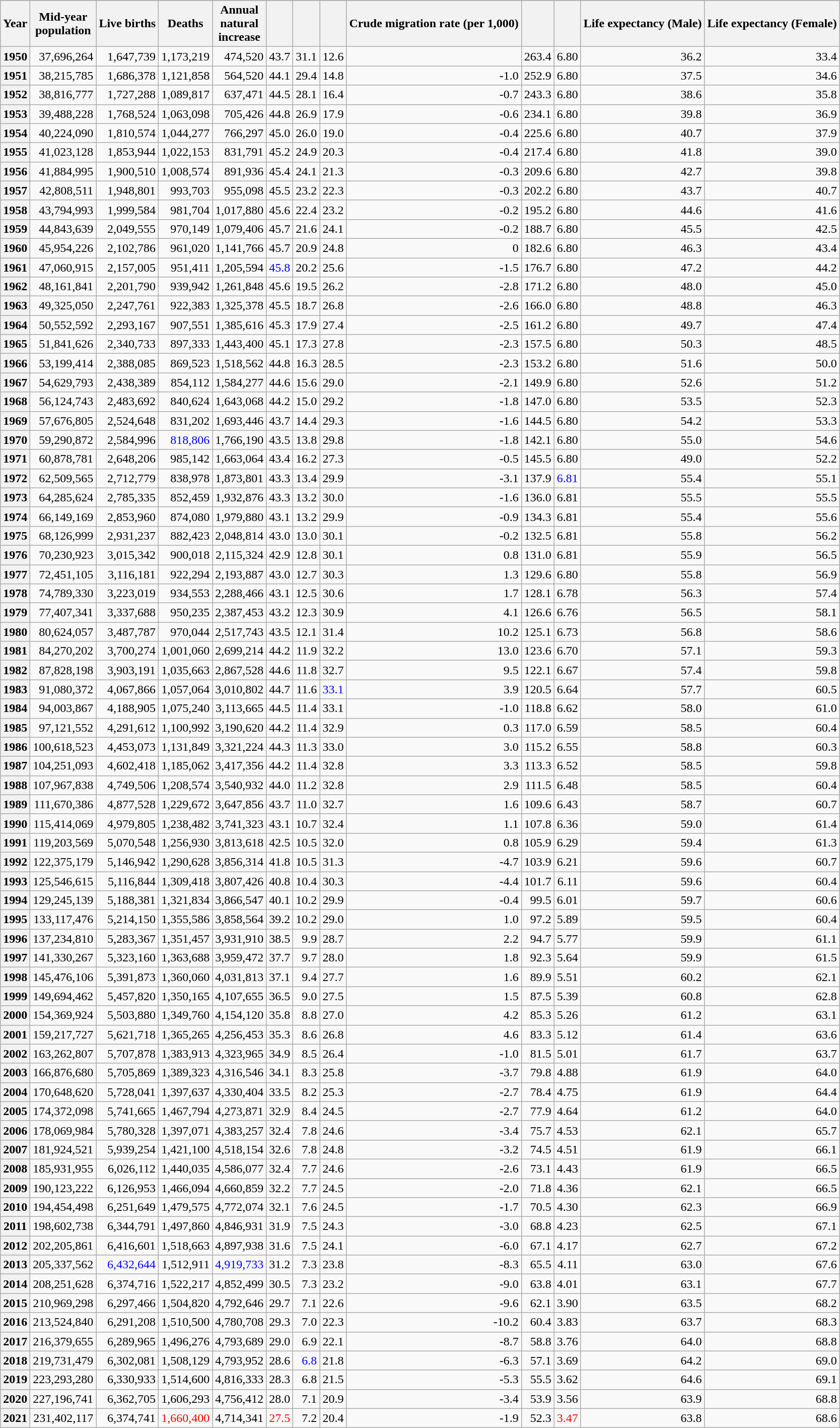<table class="wikitable sortable" style="text-align:right">
<tr class=static-row-header style=vertical-align:bottom>
</tr>
<tr>
<th>Year</th>
<th>Mid-year<br>population</th>
<th>Live births</th>
<th>Deaths</th>
<th>Annual<br>natural<br>increase</th>
<th><a href='#'></a></th>
<th><a href='#'></a></th>
<th><a href='#'></a></th>
<th>Crude migration rate (per 1,000)</th>
<th><a href='#'></a></th>
<th><a href='#'></a></th>
<th>Life expectancy (Male)</th>
<th>Life expectancy (Female)</th>
</tr>
<tr>
<th>1950</th>
<td>37,696,264</td>
<td>1,647,739</td>
<td>1,173,219</td>
<td>474,520</td>
<td>43.7</td>
<td>31.1</td>
<td>12.6</td>
<td></td>
<td>263.4</td>
<td>6.80</td>
<td>36.2</td>
<td>33.4</td>
</tr>
<tr>
<th>1951</th>
<td>38,215,785</td>
<td>1,686,378</td>
<td>1,121,858</td>
<td>564,520</td>
<td>44.1</td>
<td>29.4</td>
<td>14.8</td>
<td>-1.0</td>
<td>252.9</td>
<td>6.80</td>
<td>37.5</td>
<td>34.6</td>
</tr>
<tr>
<th>1952</th>
<td>38,816,777</td>
<td>1,727,288</td>
<td>1,089,817</td>
<td>637,471</td>
<td>44.5</td>
<td>28.1</td>
<td>16.4</td>
<td>-0.7</td>
<td>243.3</td>
<td>6.80</td>
<td>38.6</td>
<td>35.8</td>
</tr>
<tr>
<th>1953</th>
<td>39,488,228</td>
<td>1,768,524</td>
<td>1,063,098</td>
<td>705,426</td>
<td>44.8</td>
<td>26.9</td>
<td>17.9</td>
<td>-0.6</td>
<td>234.1</td>
<td>6.80</td>
<td>39.8</td>
<td>36.9</td>
</tr>
<tr>
<th>1954</th>
<td>40,224,090</td>
<td>1,810,574</td>
<td>1,044,277</td>
<td>766,297</td>
<td>45.0</td>
<td>26.0</td>
<td>19.0</td>
<td>-0.4</td>
<td>225.6</td>
<td>6.80</td>
<td>40.7</td>
<td>37.9</td>
</tr>
<tr>
<th>1955</th>
<td>41,023,128</td>
<td>1,853,944</td>
<td>1,022,153</td>
<td>831,791</td>
<td>45.2</td>
<td>24.9</td>
<td>20.3</td>
<td>-0.4</td>
<td>217.4</td>
<td>6.80</td>
<td>41.8</td>
<td>39.0</td>
</tr>
<tr>
<th>1956</th>
<td>41,884,995</td>
<td>1,900,510</td>
<td>1,008,574</td>
<td>891,936</td>
<td>45.4</td>
<td>24.1</td>
<td>21.3</td>
<td>-0.3</td>
<td>209.6</td>
<td>6.80</td>
<td>42.7</td>
<td>39.8</td>
</tr>
<tr>
<th>1957</th>
<td>42,808,511</td>
<td>1,948,801</td>
<td>993,703</td>
<td>955,098</td>
<td>45.5</td>
<td>23.2</td>
<td>22.3</td>
<td>-0.3</td>
<td>202.2</td>
<td>6.80</td>
<td>43.7</td>
<td>40.7</td>
</tr>
<tr>
<th>1958</th>
<td>43,794,993</td>
<td>1,999,584</td>
<td>981,704</td>
<td>1,017,880</td>
<td>45.6</td>
<td>22.4</td>
<td>23.2</td>
<td>-0.2</td>
<td>195.2</td>
<td>6.80</td>
<td>44.6</td>
<td>41.6</td>
</tr>
<tr>
<th>1959</th>
<td>44,843,639</td>
<td>2,049,555</td>
<td>970,149</td>
<td>1,079,406</td>
<td>45.7</td>
<td>21.6</td>
<td>24.1</td>
<td>-0.2</td>
<td>188.7</td>
<td>6.80</td>
<td>45.5</td>
<td>42.5</td>
</tr>
<tr>
<th>1960</th>
<td>45,954,226</td>
<td>2,102,786</td>
<td>961,020</td>
<td>1,141,766</td>
<td>45.7</td>
<td>20.9</td>
<td>24.8</td>
<td>0</td>
<td>182.6</td>
<td>6.80</td>
<td>46.3</td>
<td>43.4</td>
</tr>
<tr>
<th>1961</th>
<td>47,060,915</td>
<td>2,157,005</td>
<td>951,411</td>
<td>1,205,594</td>
<td style="color:blue;">45.8</td>
<td>20.2</td>
<td>25.6</td>
<td>-1.5</td>
<td>176.7</td>
<td>6.80</td>
<td>47.2</td>
<td>44.2</td>
</tr>
<tr>
<th>1962</th>
<td>48,161,841</td>
<td>2,201,790</td>
<td>939,942</td>
<td>1,261,848</td>
<td>45.6</td>
<td>19.5</td>
<td>26.2</td>
<td>-2.8</td>
<td>171.2</td>
<td>6.80</td>
<td>48.0</td>
<td>45.0</td>
</tr>
<tr>
<th>1963</th>
<td>49,325,050</td>
<td>2,247,761</td>
<td>922,383</td>
<td>1,325,378</td>
<td>45.5</td>
<td>18.7</td>
<td>26.8</td>
<td>-2.6</td>
<td>166.0</td>
<td>6.80</td>
<td>48.8</td>
<td>46.3</td>
</tr>
<tr>
<th>1964</th>
<td>50,552,592</td>
<td>2,293,167</td>
<td>907,551</td>
<td>1,385,616</td>
<td>45.3</td>
<td>17.9</td>
<td>27.4</td>
<td>-2.5</td>
<td>161.2</td>
<td>6.80</td>
<td>49.7</td>
<td>47.4</td>
</tr>
<tr>
<th>1965</th>
<td>51,841,626</td>
<td>2,340,733</td>
<td>897,333</td>
<td>1,443,400</td>
<td>45.1</td>
<td>17.3</td>
<td>27.8</td>
<td>-2.3</td>
<td>157.5</td>
<td>6.80</td>
<td>50.3</td>
<td>48.5</td>
</tr>
<tr>
<th>1966</th>
<td>53,199,414</td>
<td>2,388,085</td>
<td>869,523</td>
<td>1,518,562</td>
<td>44.8</td>
<td>16.3</td>
<td>28.5</td>
<td>-2.3</td>
<td>153.2</td>
<td>6.80</td>
<td>51.6</td>
<td>50.0</td>
</tr>
<tr>
<th>1967</th>
<td>54,629,793</td>
<td>2,438,389</td>
<td>854,112</td>
<td>1,584,277</td>
<td>44.6</td>
<td>15.6</td>
<td>29.0</td>
<td>-2.1</td>
<td>149.9</td>
<td>6.80</td>
<td>52.6</td>
<td>51.2</td>
</tr>
<tr>
<th>1968</th>
<td>56,124,743</td>
<td>2,483,692</td>
<td>840,624</td>
<td>1,643,068</td>
<td>44.2</td>
<td>15.0</td>
<td>29.2</td>
<td>-1.8</td>
<td>147.0</td>
<td>6.80</td>
<td>53.5</td>
<td>52.3</td>
</tr>
<tr>
<th>1969</th>
<td>57,676,805</td>
<td>2,524,648</td>
<td>831,202</td>
<td>1,693,446</td>
<td>43.7</td>
<td>14.4</td>
<td>29.3</td>
<td>-1.6</td>
<td>144.5</td>
<td>6.80</td>
<td>54.2</td>
<td>53.3</td>
</tr>
<tr>
<th>1970</th>
<td>59,290,872</td>
<td>2,584,996</td>
<td style="color:blue;">818,806</td>
<td>1,766,190</td>
<td>43.5</td>
<td>13.8</td>
<td>29.8</td>
<td>-1.8</td>
<td>142.1</td>
<td>6.80</td>
<td>55.0</td>
<td>54.6</td>
</tr>
<tr>
<th>1971</th>
<td>60,878,781</td>
<td>2,648,206</td>
<td>985,142</td>
<td>1,663,064</td>
<td>43.4</td>
<td>16.2</td>
<td>27.3</td>
<td>-0.5</td>
<td>145.5</td>
<td>6.80</td>
<td>49.0</td>
<td>52.2</td>
</tr>
<tr>
<th>1972</th>
<td>62,509,565</td>
<td>2,712,779</td>
<td>838,978</td>
<td>1,873,801</td>
<td>43.3</td>
<td>13.4</td>
<td>29.9</td>
<td>-3.1</td>
<td>137.9</td>
<td style="color:blue;">6.81</td>
<td>55.4</td>
<td>55.1</td>
</tr>
<tr>
<th>1973</th>
<td>64,285,624</td>
<td>2,785,335</td>
<td>852,459</td>
<td>1,932,876</td>
<td>43.3</td>
<td>13.2</td>
<td>30.0</td>
<td>-1.6</td>
<td>136.0</td>
<td>6.81</td>
<td>55.5</td>
<td>55.5</td>
</tr>
<tr>
<th>1974</th>
<td>66,149,169</td>
<td>2,853,960</td>
<td>874,080</td>
<td>1,979,880</td>
<td>43.1</td>
<td>13.2</td>
<td>29.9</td>
<td>-0.9</td>
<td>134.3</td>
<td>6.81</td>
<td>55.4</td>
<td>55.6</td>
</tr>
<tr>
<th>1975</th>
<td>68,126,999</td>
<td>2,931,237</td>
<td>882,423</td>
<td>2,048,814</td>
<td>43.0</td>
<td>13.0</td>
<td>30.1</td>
<td>-0.2</td>
<td>132.5</td>
<td>6.81</td>
<td>55.8</td>
<td>56.2</td>
</tr>
<tr>
<th>1976</th>
<td>70,230,923</td>
<td>3,015,342</td>
<td>900,018</td>
<td>2,115,324</td>
<td>42.9</td>
<td>12.8</td>
<td>30.1</td>
<td>0.8</td>
<td>131.0</td>
<td>6.81</td>
<td>55.9</td>
<td>56.5</td>
</tr>
<tr>
<th>1977</th>
<td>72,451,105</td>
<td>3,116,181</td>
<td>922,294</td>
<td>2,193,887</td>
<td>43.0</td>
<td>12.7</td>
<td>30.3</td>
<td>1.3</td>
<td>129.6</td>
<td>6.80</td>
<td>55.8</td>
<td>56.9</td>
</tr>
<tr>
<th>1978</th>
<td>74,789,330</td>
<td>3,223,019</td>
<td>934,553</td>
<td>2,288,466</td>
<td>43.1</td>
<td>12.5</td>
<td>30.6</td>
<td>1.7</td>
<td>128.1</td>
<td>6.78</td>
<td>56.3</td>
<td>57.4</td>
</tr>
<tr>
<th>1979</th>
<td>77,407,341</td>
<td>3,337,688</td>
<td>950,235</td>
<td>2,387,453</td>
<td>43.2</td>
<td>12.3</td>
<td>30.9</td>
<td>4.1</td>
<td>126.6</td>
<td>6.76</td>
<td>56.5</td>
<td>58.1</td>
</tr>
<tr>
<th>1980</th>
<td>80,624,057</td>
<td>3,487,787</td>
<td>970,044</td>
<td>2,517,743</td>
<td>43.5</td>
<td>12.1</td>
<td>31.4</td>
<td>10.2</td>
<td>125.1</td>
<td>6.73</td>
<td>56.8</td>
<td>58.6</td>
</tr>
<tr>
<th>1981</th>
<td>84,270,202</td>
<td>3,700,274</td>
<td>1,001,060</td>
<td>2,699,214</td>
<td>44.2</td>
<td>11.9</td>
<td>32.2</td>
<td>13.0</td>
<td>123.6</td>
<td>6.70</td>
<td>57.1</td>
<td>59.3</td>
</tr>
<tr>
<th>1982</th>
<td>87,828,198</td>
<td>3,903,191</td>
<td>1,035,663</td>
<td>2,867,528</td>
<td>44.6</td>
<td>11.8</td>
<td>32.7</td>
<td>9.5</td>
<td>122.1</td>
<td>6.67</td>
<td>57.4</td>
<td>59.8</td>
</tr>
<tr>
<th>1983</th>
<td>91,080,372</td>
<td>4,067,866</td>
<td>1,057,064</td>
<td>3,010,802</td>
<td>44.7</td>
<td>11.6</td>
<td style="color:blue;">33.1</td>
<td>3.9</td>
<td>120.5</td>
<td>6.64</td>
<td>57.7</td>
<td>60.5</td>
</tr>
<tr>
<th>1984</th>
<td>94,003,867</td>
<td>4,188,905</td>
<td>1,075,240</td>
<td>3,113,665</td>
<td>44.5</td>
<td>11.4</td>
<td>33.1</td>
<td>-1.0</td>
<td>118.8</td>
<td>6.62</td>
<td>58.0</td>
<td>61.0</td>
</tr>
<tr>
<th>1985</th>
<td>97,121,552</td>
<td>4,291,612</td>
<td>1,100,992</td>
<td>3,190,620</td>
<td>44.2</td>
<td>11.4</td>
<td>32.9</td>
<td>0.3</td>
<td>117.0</td>
<td>6.59</td>
<td>58.5</td>
<td>60.4</td>
</tr>
<tr>
<th>1986</th>
<td>100,618,523</td>
<td>4,453,073</td>
<td>1,131,849</td>
<td>3,321,224</td>
<td>44.3</td>
<td>11.3</td>
<td>33.0</td>
<td>3.0</td>
<td>115.2</td>
<td>6.55</td>
<td>58.8</td>
<td>60.3</td>
</tr>
<tr>
<th>1987</th>
<td>104,251,093</td>
<td>4,602,418</td>
<td>1,185,062</td>
<td>3,417,356</td>
<td>44.2</td>
<td>11.4</td>
<td>32.8</td>
<td>3.3</td>
<td>113.3</td>
<td>6.52</td>
<td>58.5</td>
<td>59.8</td>
</tr>
<tr>
<th>1988</th>
<td>107,967,838</td>
<td>4,749,506</td>
<td>1,208,574</td>
<td>3,540,932</td>
<td>44.0</td>
<td>11.2</td>
<td>32.8</td>
<td>2.9</td>
<td>111.5</td>
<td>6.48</td>
<td>58.5</td>
<td>60.4</td>
</tr>
<tr>
<th>1989</th>
<td>111,670,386</td>
<td>4,877,528</td>
<td>1,229,672</td>
<td>3,647,856</td>
<td>43.7</td>
<td>11.0</td>
<td>32.7</td>
<td>1.6</td>
<td>109.6</td>
<td>6.43</td>
<td>58.7</td>
<td>60.7</td>
</tr>
<tr>
<th>1990</th>
<td>115,414,069</td>
<td>4,979,805</td>
<td>1,238,482</td>
<td>3,741,323</td>
<td>43.1</td>
<td>10.7</td>
<td>32.4</td>
<td>1.1</td>
<td>107.8</td>
<td>6.36</td>
<td>59.0</td>
<td>61.4</td>
</tr>
<tr>
<th>1991</th>
<td>119,203,569</td>
<td>5,070,548</td>
<td>1,256,930</td>
<td>3,813,618</td>
<td>42.5</td>
<td>10.5</td>
<td>32.0</td>
<td>0.8</td>
<td>105.9</td>
<td>6.29</td>
<td>59.4</td>
<td>61.3</td>
</tr>
<tr>
<th>1992</th>
<td>122,375,179</td>
<td>5,146,942</td>
<td>1,290,628</td>
<td>3,856,314</td>
<td>41.8</td>
<td>10.5</td>
<td>31.3</td>
<td>-4.7</td>
<td>103.9</td>
<td>6.21</td>
<td>59.6</td>
<td>60.7</td>
</tr>
<tr>
<th>1993</th>
<td>125,546,615</td>
<td>5,116,844</td>
<td>1,309,418</td>
<td>3,807,426</td>
<td>40.8</td>
<td>10.4</td>
<td>30.3</td>
<td>-4.4</td>
<td>101.7</td>
<td>6.11</td>
<td>59.6</td>
<td>60.4</td>
</tr>
<tr>
<th>1994</th>
<td>129,245,139</td>
<td>5,188,381</td>
<td>1,321,834</td>
<td>3,866,547</td>
<td>40.1</td>
<td>10.2</td>
<td>29.9</td>
<td>-0.4</td>
<td>99.5</td>
<td>6.01</td>
<td>59.7</td>
<td>60.6</td>
</tr>
<tr>
<th>1995</th>
<td>133,117,476</td>
<td>5,214,150</td>
<td>1,355,586</td>
<td>3,858,564</td>
<td>39.2</td>
<td>10.2</td>
<td>29.0</td>
<td>1.0</td>
<td>97.2</td>
<td>5.89</td>
<td>59.5</td>
<td>60.4</td>
</tr>
<tr>
<th>1996</th>
<td>137,234,810</td>
<td>5,283,367</td>
<td>1,351,457</td>
<td>3,931,910</td>
<td>38.5</td>
<td>9.9</td>
<td>28.7</td>
<td>2.2</td>
<td>94.7</td>
<td>5.77</td>
<td>59.9</td>
<td>61.1</td>
</tr>
<tr>
<th>1997</th>
<td>141,330,267</td>
<td>5,323,160</td>
<td>1,363,688</td>
<td>3,959,472</td>
<td>37.7</td>
<td>9.7</td>
<td>28.0</td>
<td>1.8</td>
<td>92.3</td>
<td>5.64</td>
<td>59.9</td>
<td>61.5</td>
</tr>
<tr>
<th>1998</th>
<td>145,476,106</td>
<td>5,391,873</td>
<td>1,360,060</td>
<td>4,031,813</td>
<td>37.1</td>
<td>9.4</td>
<td>27.7</td>
<td>1.6</td>
<td>89.9</td>
<td>5.51</td>
<td>60.2</td>
<td>62.1</td>
</tr>
<tr>
<th>1999</th>
<td>149,694,462</td>
<td>5,457,820</td>
<td>1,350,165</td>
<td>4,107,655</td>
<td>36.5</td>
<td>9.0</td>
<td>27.5</td>
<td>1.5</td>
<td>87.5</td>
<td>5.39</td>
<td>60.8</td>
<td>62.8</td>
</tr>
<tr>
<th>2000</th>
<td>154,369,924</td>
<td>5,503,880</td>
<td>1,349,760</td>
<td>4,154,120</td>
<td>35.8</td>
<td>8.8</td>
<td>27.0</td>
<td>4.2</td>
<td>85.3</td>
<td>5.26</td>
<td>61.2</td>
<td>63.1</td>
</tr>
<tr>
<th>2001</th>
<td>159,217,727</td>
<td>5,621,718</td>
<td>1,365,265</td>
<td>4,256,453</td>
<td>35.3</td>
<td>8.6</td>
<td>26.8</td>
<td>4.6</td>
<td>83.3</td>
<td>5.12</td>
<td>61.4</td>
<td>63.6</td>
</tr>
<tr>
<th>2002</th>
<td>163,262,807</td>
<td>5,707,878</td>
<td>1,383,913</td>
<td>4,323,965</td>
<td>34.9</td>
<td>8.5</td>
<td>26.4</td>
<td>-1.0</td>
<td>81.5</td>
<td>5.01</td>
<td>61.7</td>
<td>63.7</td>
</tr>
<tr>
<th>2003</th>
<td>166,876,680</td>
<td>5,705,869</td>
<td>1,389,323</td>
<td>4,316,546</td>
<td>34.1</td>
<td>8.3</td>
<td>25.8</td>
<td>-3.7</td>
<td>79.8</td>
<td>4.88</td>
<td>61.9</td>
<td>64.0</td>
</tr>
<tr>
<th>2004</th>
<td>170,648,620</td>
<td>5,728,041</td>
<td>1,397,637</td>
<td>4,330,404</td>
<td>33.5</td>
<td>8.2</td>
<td>25.3</td>
<td>-2.7</td>
<td>78.4</td>
<td>4.75</td>
<td>61.9</td>
<td>64.4</td>
</tr>
<tr>
<th>2005</th>
<td>174,372,098</td>
<td>5,741,665</td>
<td>1,467,794</td>
<td>4,273,871</td>
<td>32.9</td>
<td>8.4</td>
<td>24.5</td>
<td>-2.7</td>
<td>77.9</td>
<td>4.64</td>
<td>61.2</td>
<td>64.0</td>
</tr>
<tr>
<th>2006</th>
<td>178,069,984</td>
<td>5,780,328</td>
<td>1,397,071</td>
<td>4,383,257</td>
<td>32.4</td>
<td>7.8</td>
<td>24.6</td>
<td>-3.4</td>
<td>75.7</td>
<td>4.53</td>
<td>62.1</td>
<td>65.7</td>
</tr>
<tr>
<th>2007</th>
<td>181,924,521</td>
<td>5,939,254</td>
<td>1,421,100</td>
<td>4,518,154</td>
<td>32.6</td>
<td>7.8</td>
<td>24.8</td>
<td>-3.2</td>
<td>74.5</td>
<td>4.51</td>
<td>61.9</td>
<td>66.1</td>
</tr>
<tr>
<th>2008</th>
<td>185,931,955</td>
<td>6,026,112</td>
<td>1,440,035</td>
<td>4,586,077</td>
<td>32.4</td>
<td>7.7</td>
<td>24.6</td>
<td>-2.6</td>
<td>73.1</td>
<td>4.43</td>
<td>61.9</td>
<td>66.5</td>
</tr>
<tr>
<th>2009</th>
<td>190,123,222</td>
<td>6,126,953</td>
<td>1,466,094</td>
<td>4,660,859</td>
<td>32.2</td>
<td>7.7</td>
<td>24.5</td>
<td>-2.0</td>
<td>71.8</td>
<td>4.36</td>
<td>62.1</td>
<td>66.5</td>
</tr>
<tr>
<th>2010</th>
<td>194,454,498</td>
<td>6,251,649</td>
<td>1,479,575</td>
<td>4,772,074</td>
<td>32.1</td>
<td>7.6</td>
<td>24.5</td>
<td>-1.7</td>
<td>70.5</td>
<td>4.30</td>
<td>62.3</td>
<td>66.9</td>
</tr>
<tr>
<th>2011</th>
<td>198,602,738</td>
<td>6,344,791</td>
<td>1,497,860</td>
<td>4,846,931</td>
<td>31.9</td>
<td>7.5</td>
<td>24.3</td>
<td>-3.0</td>
<td>68.8</td>
<td>4.23</td>
<td>62.5</td>
<td>67.1</td>
</tr>
<tr>
<th>2012</th>
<td>202,205,861</td>
<td>6,416,601</td>
<td>1,518,663</td>
<td>4,897,938</td>
<td>31.6</td>
<td>7.5</td>
<td>24.1</td>
<td>-6.0</td>
<td>67.1</td>
<td>4.17</td>
<td>62.7</td>
<td>67.2</td>
</tr>
<tr>
<th>2013</th>
<td>205,337,562</td>
<td style="color:blue;">6,432,644</td>
<td>1,512,911</td>
<td style="color:blue;">4,919,733</td>
<td>31.2</td>
<td>7.3</td>
<td>23.8</td>
<td>-8.3</td>
<td>65.5</td>
<td>4.11</td>
<td>63.0</td>
<td>67.6</td>
</tr>
<tr>
<th>2014</th>
<td>208,251,628</td>
<td>6,374,716</td>
<td>1,522,217</td>
<td>4,852,499</td>
<td>30.5</td>
<td>7.3</td>
<td>23.2</td>
<td>-9.0</td>
<td>63.8</td>
<td>4.01</td>
<td>63.1</td>
<td>67.7</td>
</tr>
<tr>
<th>2015</th>
<td>210,969,298</td>
<td>6,297,466</td>
<td>1,504,820</td>
<td>4,792,646</td>
<td>29.7</td>
<td>7.1</td>
<td>22.6</td>
<td>-9.6</td>
<td>62.1</td>
<td>3.90</td>
<td>63.5</td>
<td>68.2</td>
</tr>
<tr>
<th>2016</th>
<td>213,524,840</td>
<td>6,291,208</td>
<td>1,510,500</td>
<td>4,780,708</td>
<td>29.3</td>
<td>7.0</td>
<td>22.3</td>
<td>-10.2</td>
<td>60.4</td>
<td>3.83</td>
<td>63.7</td>
<td>68.3</td>
</tr>
<tr>
<th>2017</th>
<td>216,379,655</td>
<td>6,289,965</td>
<td>1,496,276</td>
<td>4,793,689</td>
<td>29.0</td>
<td>6.9</td>
<td>22.1</td>
<td>-8.7</td>
<td>58.8</td>
<td>3.76</td>
<td>64.0</td>
<td>68.8</td>
</tr>
<tr>
<th>2018</th>
<td>219,731,479</td>
<td>6,302,081</td>
<td>1,508,129</td>
<td>4,793,952</td>
<td>28.6</td>
<td style="color:blue;">6.8</td>
<td>21.8</td>
<td>-6.3</td>
<td>57.1</td>
<td>3.69</td>
<td>64.2</td>
<td>69.0</td>
</tr>
<tr>
<th>2019</th>
<td>223,293,280</td>
<td>6,330,933</td>
<td>1,514,600</td>
<td>4,816,333</td>
<td>28.3</td>
<td>6.8</td>
<td>21.5</td>
<td>-5.3</td>
<td>55.5</td>
<td>3.62</td>
<td>64.6</td>
<td>69.1</td>
</tr>
<tr>
<th>2020</th>
<td>227,196,741</td>
<td>6,362,705</td>
<td>1,606,293</td>
<td>4,756,412</td>
<td>28.0</td>
<td>7.1</td>
<td>20.9</td>
<td>-3.4</td>
<td>53.9</td>
<td>3.56</td>
<td>63.9</td>
<td>68.8</td>
</tr>
<tr>
<th>2021</th>
<td>231,402,117</td>
<td>6,374,741</td>
<td style="color:red;">1,660,400</td>
<td>4,714,341</td>
<td style="color:red;">27.5</td>
<td>7.2</td>
<td>20.4</td>
<td>-1.9</td>
<td>52.3</td>
<td style="color:red;">3.47</td>
<td>63.8</td>
<td>68.6</td>
</tr>
</table>
